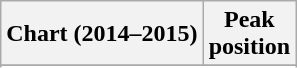<table class="wikitable sortable">
<tr>
<th align="left">Chart (2014–2015)</th>
<th align="center">Peak<br>position</th>
</tr>
<tr>
</tr>
<tr>
</tr>
<tr>
</tr>
<tr>
</tr>
<tr>
</tr>
</table>
